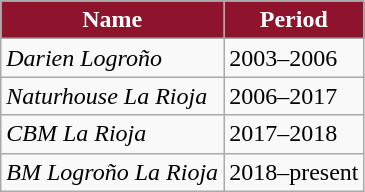<table class="wikitable" style="text-align: left">
<tr>
<th style="color:white; background:#8D142C">Name</th>
<th style="color:white; background:#8D142C">Period</th>
</tr>
<tr>
<td align=left><em>Darien Logroño</em></td>
<td>2003–2006</td>
</tr>
<tr>
<td align=left><em>Naturhouse La Rioja</em></td>
<td>2006–2017</td>
</tr>
<tr>
<td align=left><em>CBM La Rioja</em></td>
<td>2017–2018</td>
</tr>
<tr>
<td align=left><em>BM Logroño La Rioja</em></td>
<td>2018–present</td>
</tr>
</table>
